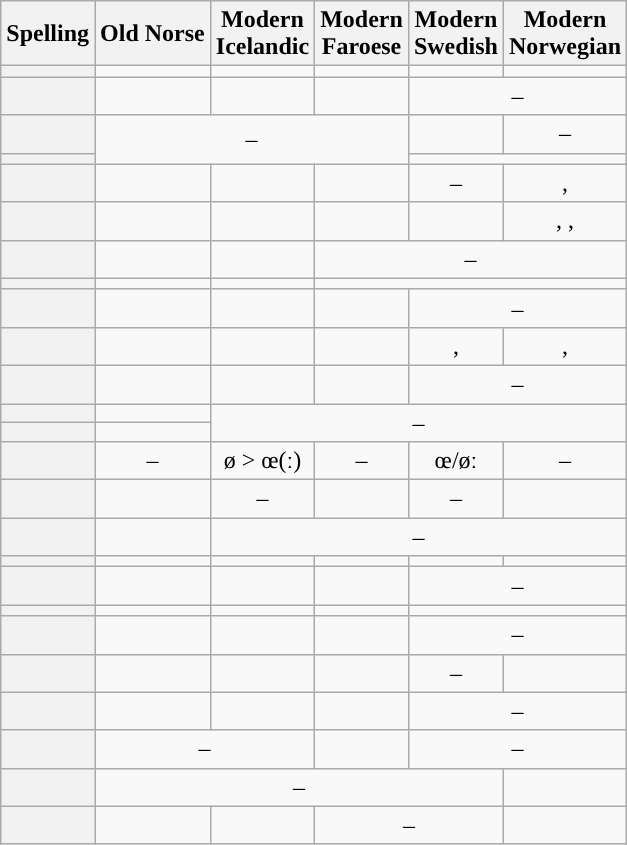<table class="wikitable" style="text-align: center;">
<tr>
<th>Spelling</th>
<th>Old Norse</th>
<th>Modern<br>Icelandic</th>
<th>Modern<br>Faroese</th>
<th>Modern<br>Swedish</th>
<th>Modern<br>Norwegian</th>
</tr>
<tr>
<th></th>
<td></td>
<td></td>
<td></td>
<td></td>
<td></td>
</tr>
<tr>
<th></th>
<td></td>
<td></td>
<td></td>
<td colspan="2">–</td>
</tr>
<tr>
<th></th>
<td colspan="3" rowspan="2">–</td>
<td></td>
<td>–</td>
</tr>
<tr>
<th></th>
<td colspan="2"></td>
</tr>
<tr>
<th></th>
<td></td>
<td></td>
<td></td>
<td>–</td>
<td>, </td>
</tr>
<tr>
<th></th>
<td></td>
<td></td>
<td></td>
<td></td>
<td>, , </td>
</tr>
<tr>
<th></th>
<td></td>
<td></td>
<td colspan="3">–</td>
</tr>
<tr>
<th></th>
<td></td>
<td></td>
<td colspan="3"></td>
</tr>
<tr>
<th></th>
<td></td>
<td></td>
<td></td>
<td colspan="2">–</td>
</tr>
<tr>
<th></th>
<td></td>
<td></td>
<td></td>
<td>, </td>
<td>, </td>
</tr>
<tr>
<th></th>
<td></td>
<td></td>
<td></td>
<td colspan="2">–</td>
</tr>
<tr>
<th></th>
<td></td>
<td colspan="4" rowspan="2">–</td>
</tr>
<tr>
<th></th>
<td></td>
</tr>
<tr>
<th></th>
<td>–</td>
<td>ø > œ(ː)</td>
<td>–</td>
<td>œ/øː</td>
<td>–</td>
</tr>
<tr>
<th></th>
<td></td>
<td>–</td>
<td></td>
<td>–</td>
<td></td>
</tr>
<tr>
<th></th>
<td></td>
<td colspan="4">–</td>
</tr>
<tr>
<th></th>
<td></td>
<td></td>
<td></td>
<td></td>
<td></td>
</tr>
<tr>
<th></th>
<td></td>
<td></td>
<td></td>
<td colspan="2">–</td>
</tr>
<tr>
<th></th>
<td></td>
<td></td>
<td></td>
<td colspan="2"></td>
</tr>
<tr>
<th></th>
<td></td>
<td></td>
<td></td>
<td colspan="2">–</td>
</tr>
<tr>
<th></th>
<td></td>
<td></td>
<td></td>
<td>–</td>
<td></td>
</tr>
<tr>
<th></th>
<td></td>
<td></td>
<td></td>
<td colspan="2">–</td>
</tr>
<tr>
<th></th>
<td colspan="2">–</td>
<td></td>
<td colspan="2">–</td>
</tr>
<tr>
<th></th>
<td colspan="4">–</td>
<td></td>
</tr>
<tr>
<th></th>
<td></td>
<td></td>
<td colspan="2">–</td>
<td></td>
</tr>
</table>
